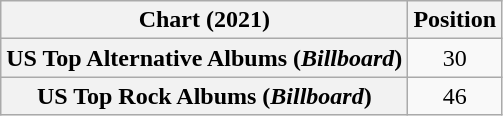<table class="wikitable plainrowheaders" style="text-align:center">
<tr>
<th scope="col">Chart (2021)</th>
<th scope="col">Position</th>
</tr>
<tr>
<th scope="row">US Top Alternative Albums (<em>Billboard</em>)</th>
<td>30</td>
</tr>
<tr>
<th scope="row">US Top Rock Albums (<em>Billboard</em>)</th>
<td>46</td>
</tr>
</table>
